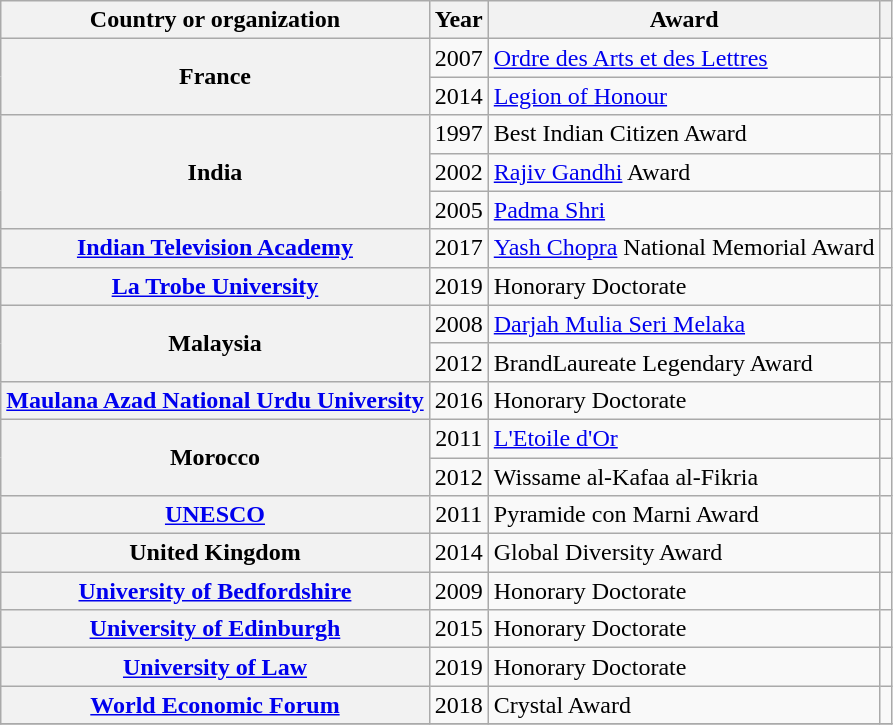<table class="wikitable plainrowheaders sortable" style="margin-right: 0;">
<tr>
<th scope="col">Country or organization</th>
<th scope="col">Year</th>
<th scope="col">Award</th>
<th scope="col" class="unsortable"></th>
</tr>
<tr>
<th rowspan="2" scope="row">France</th>
<td style="text-align:center;">2007</td>
<td><a href='#'>Ordre des Arts et des Lettres</a></td>
<td style="text-align:center;"></td>
</tr>
<tr>
<td style="text-align:center;">2014</td>
<td><a href='#'>Legion of Honour</a></td>
<td style="text-align:center;"></td>
</tr>
<tr>
<th rowspan="3" scope="row">India</th>
<td style="text-align:center;">1997</td>
<td>Best Indian Citizen Award</td>
<td style="text-align:center;"></td>
</tr>
<tr>
<td style="text-align:center;">2002</td>
<td><a href='#'>Rajiv Gandhi</a> Award</td>
<td style="text-align:center;"></td>
</tr>
<tr>
<td style="text-align:center;">2005</td>
<td><a href='#'>Padma Shri</a></td>
<td style="text-align:center;"></td>
</tr>
<tr>
<th scope="row"><a href='#'>Indian Television Academy</a></th>
<td style="text-align:center;">2017</td>
<td><a href='#'>Yash Chopra</a> National Memorial Award</td>
<td style="text-align:center;"></td>
</tr>
<tr>
<th scope="row"><a href='#'>La Trobe University</a></th>
<td style="text-align:center;">2019</td>
<td>Honorary Doctorate</td>
<td style="text-align:center;"></td>
</tr>
<tr>
<th rowspan="2" scope="row">Malaysia</th>
<td style="text-align:center;">2008</td>
<td><a href='#'>Darjah Mulia Seri Melaka</a></td>
<td style="text-align:center;"></td>
</tr>
<tr>
<td style="text-align:center;">2012</td>
<td>BrandLaureate Legendary Award</td>
<td style="text-align:center;"></td>
</tr>
<tr>
<th scope="row"><a href='#'>Maulana Azad National Urdu University</a></th>
<td style="text-align:center;">2016</td>
<td>Honorary Doctorate</td>
<td style="text-align:center;"></td>
</tr>
<tr>
<th rowspan="2" scope="row">Morocco</th>
<td style="text-align:center;">2011</td>
<td><a href='#'>L'Etoile d'Or</a></td>
<td style="text-align:center;"></td>
</tr>
<tr>
<td style="text-align:center;">2012</td>
<td>Wissame al-Kafaa al-Fikria</td>
<td style="text-align:center;"></td>
</tr>
<tr>
<th scope="row"><a href='#'>UNESCO</a></th>
<td style="text-align:center;">2011</td>
<td>Pyramide con Marni Award</td>
<td style="text-align:center;"></td>
</tr>
<tr>
<th scope="row">United Kingdom</th>
<td style="text-align:center;">2014</td>
<td>Global Diversity Award</td>
<td style="text-align:center;"></td>
</tr>
<tr>
<th scope="row"><a href='#'>University of Bedfordshire</a></th>
<td style="text-align:center;">2009</td>
<td>Honorary Doctorate</td>
<td style="text-align:center;"></td>
</tr>
<tr>
<th scope="row"><a href='#'>University of Edinburgh</a></th>
<td style="text-align:center;">2015</td>
<td>Honorary Doctorate</td>
<td style="text-align:center;"></td>
</tr>
<tr>
<th scope="row"><a href='#'>University of Law</a></th>
<td style="text-align:center;">2019</td>
<td>Honorary Doctorate</td>
<td style="text-align:center;"></td>
</tr>
<tr>
<th scope="row"><a href='#'>World Economic Forum</a></th>
<td style="text-align:center;">2018</td>
<td>Crystal Award</td>
<td style="text-align:center;"></td>
</tr>
<tr>
</tr>
</table>
